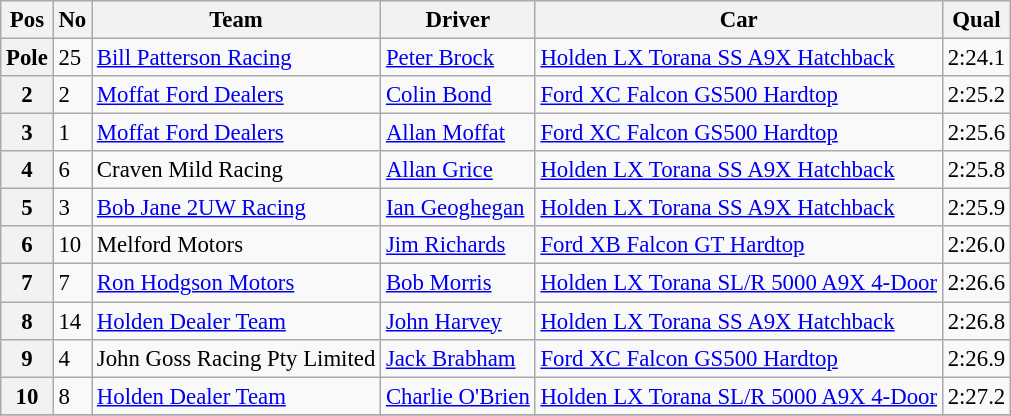<table class="wikitable sortable" style="font-size: 95%;">
<tr>
<th>Pos</th>
<th>No</th>
<th>Team</th>
<th>Driver</th>
<th>Car</th>
<th>Qual</th>
</tr>
<tr>
<th>Pole</th>
<td>25</td>
<td><a href='#'>Bill Patterson Racing</a></td>
<td> <a href='#'>Peter Brock</a></td>
<td><a href='#'>Holden LX Torana SS A9X Hatchback</a></td>
<td>2:24.1</td>
</tr>
<tr>
<th>2</th>
<td>2</td>
<td><a href='#'>Moffat Ford Dealers</a></td>
<td> <a href='#'>Colin Bond</a></td>
<td><a href='#'>Ford XC Falcon GS500 Hardtop</a></td>
<td>2:25.2</td>
</tr>
<tr>
<th>3</th>
<td>1</td>
<td><a href='#'>Moffat Ford Dealers</a></td>
<td> <a href='#'>Allan Moffat</a></td>
<td><a href='#'>Ford XC Falcon GS500 Hardtop</a></td>
<td>2:25.6</td>
</tr>
<tr>
<th>4</th>
<td>6</td>
<td>Craven Mild Racing</td>
<td> <a href='#'>Allan Grice</a></td>
<td><a href='#'>Holden LX Torana SS A9X Hatchback</a></td>
<td>2:25.8</td>
</tr>
<tr>
<th>5</th>
<td>3</td>
<td><a href='#'>Bob Jane 2UW Racing</a></td>
<td> <a href='#'>Ian Geoghegan</a></td>
<td><a href='#'>Holden LX Torana SS A9X Hatchback</a></td>
<td>2:25.9</td>
</tr>
<tr>
<th>6</th>
<td>10</td>
<td>Melford Motors</td>
<td> <a href='#'>Jim Richards</a></td>
<td><a href='#'>Ford XB Falcon GT Hardtop</a></td>
<td>2:26.0</td>
</tr>
<tr>
<th>7</th>
<td>7</td>
<td><a href='#'>Ron Hodgson Motors</a></td>
<td> <a href='#'>Bob Morris</a></td>
<td><a href='#'>Holden LX Torana SL/R 5000 A9X 4-Door</a></td>
<td>2:26.6</td>
</tr>
<tr>
<th>8</th>
<td>14</td>
<td><a href='#'>Holden Dealer Team</a></td>
<td> <a href='#'>John Harvey</a></td>
<td><a href='#'>Holden LX Torana SS A9X Hatchback</a></td>
<td>2:26.8</td>
</tr>
<tr>
<th>9</th>
<td>4</td>
<td>John Goss Racing Pty Limited</td>
<td> <a href='#'>Jack Brabham</a></td>
<td><a href='#'>Ford XC Falcon GS500 Hardtop</a></td>
<td>2:26.9</td>
</tr>
<tr>
<th>10</th>
<td>8</td>
<td><a href='#'>Holden Dealer Team</a></td>
<td> <a href='#'>Charlie O'Brien</a></td>
<td><a href='#'>Holden LX Torana SL/R 5000 A9X 4-Door</a></td>
<td>2:27.2</td>
</tr>
<tr>
</tr>
</table>
